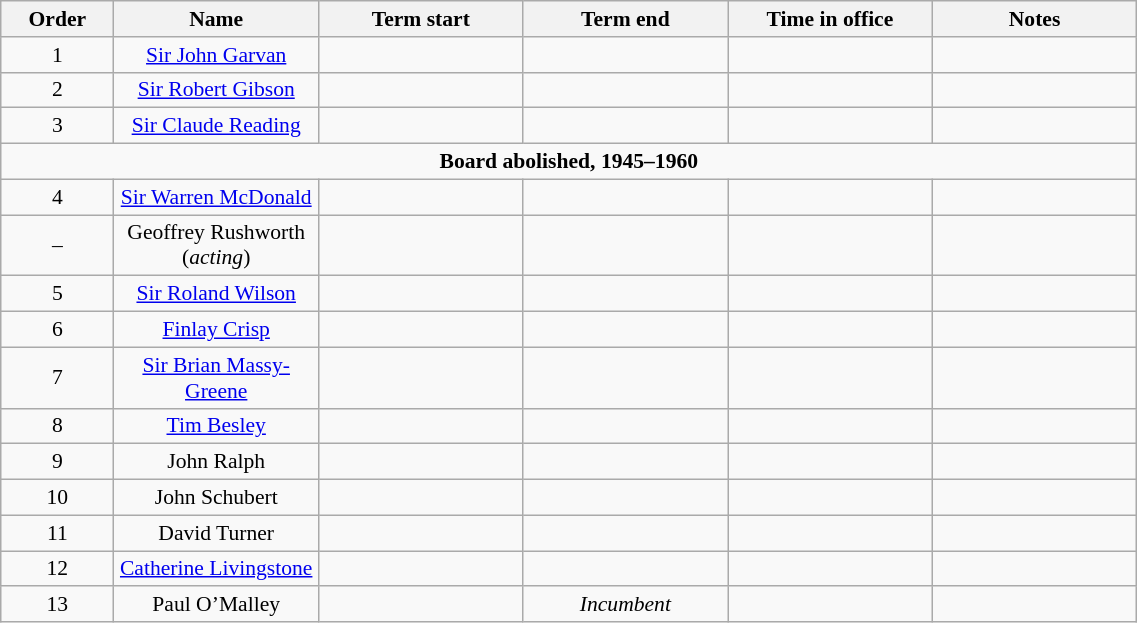<table class="wikitable sortable" width="60%" style="text-align: center; font-size: 90%;">
<tr>
<th style="width: 5%" data-sort-type="number">Order</th>
<th style="width: 10%" data-sort-type="text">Name</th>
<th style="width: 10%" data-sort-type="number">Term start</th>
<th style="width: 10%" data-sort-type="number">Term end</th>
<th style="width: 10%" data-sort-type="number">Time in office</th>
<th style="width: 10%" data-sort-type="number">Notes</th>
</tr>
<tr>
<td>1</td>
<td><a href='#'>Sir John Garvan</a></td>
<td></td>
<td></td>
<td></td>
<td></td>
</tr>
<tr>
<td>2</td>
<td><a href='#'>Sir Robert Gibson</a> </td>
<td></td>
<td></td>
<td></td>
<td></td>
</tr>
<tr>
<td>3</td>
<td><a href='#'>Sir Claude Reading</a> </td>
<td></td>
<td></td>
<td></td>
<td></td>
</tr>
<tr>
<td colspan=6><strong>Board abolished, 1945–1960</strong></td>
</tr>
<tr>
<td>4</td>
<td><a href='#'>Sir Warren McDonald</a> </td>
<td></td>
<td></td>
<td></td>
<td></td>
</tr>
<tr>
<td>–</td>
<td>Geoffrey Rushworth (<em>acting</em>)</td>
<td></td>
<td></td>
<td></td>
<td></td>
</tr>
<tr>
<td>5</td>
<td><a href='#'>Sir Roland Wilson</a></td>
<td></td>
<td></td>
<td></td>
<td></td>
</tr>
<tr>
<td>6</td>
<td><a href='#'>Finlay Crisp</a></td>
<td></td>
<td></td>
<td></td>
<td></td>
</tr>
<tr>
<td>7</td>
<td><a href='#'>Sir Brian Massy-Greene</a></td>
<td></td>
<td></td>
<td></td>
<td></td>
</tr>
<tr>
<td>8</td>
<td><a href='#'>Tim Besley</a> </td>
<td></td>
<td></td>
<td></td>
<td></td>
</tr>
<tr>
<td>9</td>
<td>John Ralph </td>
<td></td>
<td></td>
<td></td>
<td></td>
</tr>
<tr>
<td>10</td>
<td>John Schubert </td>
<td></td>
<td></td>
<td></td>
<td></td>
</tr>
<tr>
<td>11</td>
<td>David Turner</td>
<td></td>
<td></td>
<td></td>
<td></td>
</tr>
<tr>
<td>12</td>
<td><a href='#'>Catherine Livingstone</a> </td>
<td></td>
<td></td>
<td></td>
<td></td>
</tr>
<tr>
<td>13</td>
<td>Paul O’Malley</td>
<td></td>
<td><em>Incumbent</em></td>
<td></td>
<td></td>
</tr>
</table>
